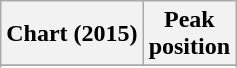<table class="wikitable sortable plainrowheaders" style="text-align:center;">
<tr>
<th>Chart (2015)</th>
<th>Peak<br>position</th>
</tr>
<tr>
</tr>
<tr>
</tr>
</table>
